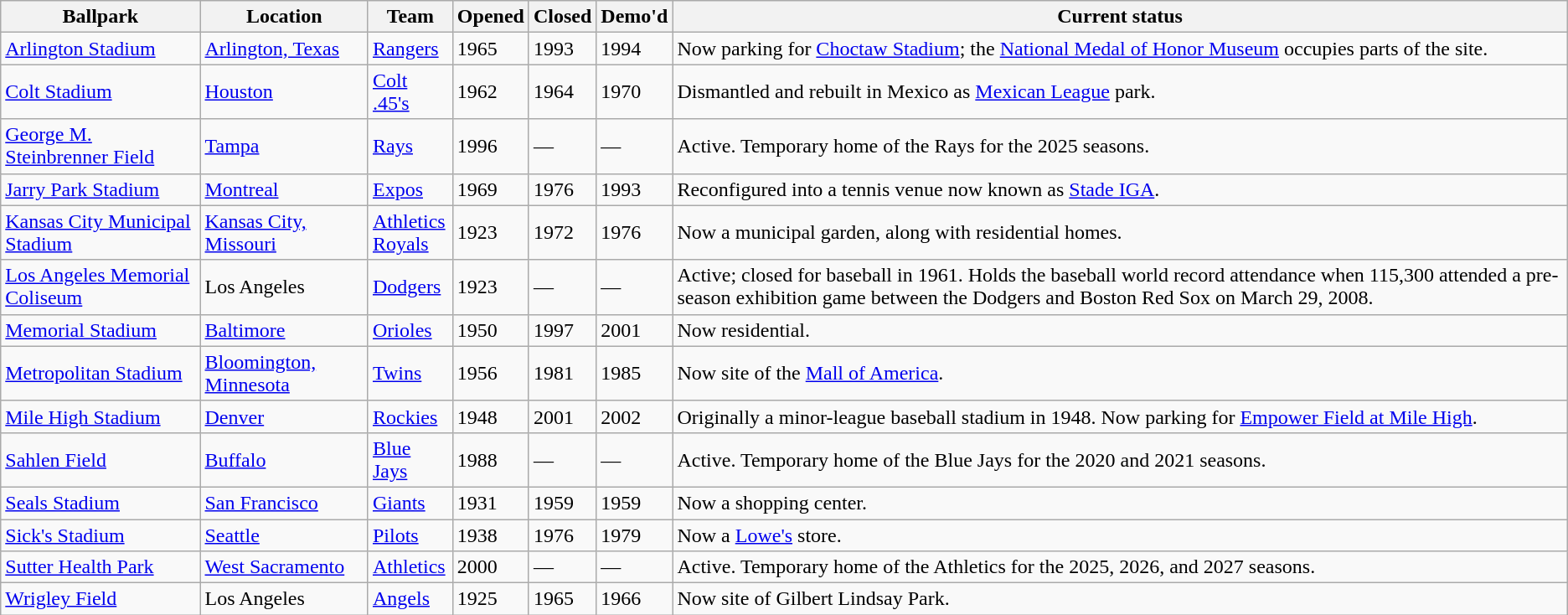<table class="wikitable sortable">
<tr>
<th>Ballpark</th>
<th>Location</th>
<th>Team</th>
<th>Opened</th>
<th>Closed</th>
<th>Demo'd</th>
<th>Current status</th>
</tr>
<tr>
<td><a href='#'>Arlington Stadium</a></td>
<td><a href='#'>Arlington, Texas</a></td>
<td><a href='#'>Rangers</a></td>
<td>1965</td>
<td>1993</td>
<td>1994</td>
<td>Now parking for <a href='#'>Choctaw Stadium</a>; the <a href='#'>National Medal of Honor Museum</a> occupies parts of the site.</td>
</tr>
<tr>
<td><a href='#'>Colt Stadium</a></td>
<td><a href='#'>Houston</a></td>
<td><a href='#'>Colt .45's</a></td>
<td>1962</td>
<td>1964</td>
<td>1970</td>
<td>Dismantled and rebuilt in Mexico as <a href='#'>Mexican League</a> park.</td>
</tr>
<tr>
<td><a href='#'>George M. Steinbrenner Field</a></td>
<td><a href='#'>Tampa</a></td>
<td><a href='#'>Rays</a></td>
<td>1996</td>
<td>—</td>
<td>—</td>
<td>Active. Temporary home of the Rays for the 2025 seasons.</td>
</tr>
<tr>
<td><a href='#'>Jarry Park Stadium</a></td>
<td><a href='#'>Montreal</a></td>
<td><a href='#'>Expos</a></td>
<td>1969</td>
<td>1976</td>
<td>1993</td>
<td>Reconfigured into a tennis venue now known as <a href='#'>Stade IGA</a>.</td>
</tr>
<tr>
<td><a href='#'>Kansas City Municipal Stadium</a></td>
<td><a href='#'>Kansas City, Missouri</a></td>
<td><a href='#'>Athletics</a><br><a href='#'>Royals</a></td>
<td>1923</td>
<td>1972</td>
<td>1976</td>
<td>Now a municipal garden, along with residential homes.</td>
</tr>
<tr>
<td><a href='#'>Los Angeles Memorial Coliseum</a></td>
<td>Los Angeles</td>
<td><a href='#'>Dodgers</a></td>
<td>1923</td>
<td>—</td>
<td>—</td>
<td>Active; closed for baseball in 1961. Holds the baseball world record attendance when 115,300 attended a pre-season exhibition game between the Dodgers and Boston Red Sox on March 29, 2008.</td>
</tr>
<tr>
<td><a href='#'>Memorial Stadium</a></td>
<td><a href='#'>Baltimore</a></td>
<td><a href='#'>Orioles</a></td>
<td>1950</td>
<td>1997</td>
<td>2001</td>
<td>Now residential.</td>
</tr>
<tr>
<td><a href='#'>Metropolitan Stadium</a></td>
<td><a href='#'>Bloomington, Minnesota</a></td>
<td><a href='#'>Twins</a></td>
<td>1956</td>
<td>1981</td>
<td>1985</td>
<td>Now site of the <a href='#'>Mall of America</a>.</td>
</tr>
<tr>
<td><a href='#'>Mile High Stadium</a></td>
<td><a href='#'>Denver</a></td>
<td><a href='#'>Rockies</a></td>
<td>1948</td>
<td>2001</td>
<td>2002</td>
<td>Originally a minor-league baseball stadium in 1948. Now parking for <a href='#'>Empower Field at Mile High</a>.</td>
</tr>
<tr>
<td><a href='#'>Sahlen Field</a></td>
<td><a href='#'>Buffalo</a></td>
<td><a href='#'>Blue Jays</a></td>
<td>1988</td>
<td>—</td>
<td>—</td>
<td>Active. Temporary home of the Blue Jays for the 2020 and 2021 seasons.</td>
</tr>
<tr>
<td><a href='#'>Seals Stadium</a></td>
<td><a href='#'>San Francisco</a></td>
<td><a href='#'>Giants</a></td>
<td>1931</td>
<td>1959</td>
<td>1959</td>
<td>Now a shopping center.</td>
</tr>
<tr>
<td><a href='#'>Sick's Stadium</a></td>
<td><a href='#'>Seattle</a></td>
<td><a href='#'>Pilots</a></td>
<td>1938</td>
<td>1976</td>
<td>1979</td>
<td>Now a <a href='#'>Lowe's</a> store.</td>
</tr>
<tr>
<td><a href='#'>Sutter Health Park</a></td>
<td><a href='#'>West Sacramento</a></td>
<td><a href='#'>Athletics</a></td>
<td>2000</td>
<td>—</td>
<td>—</td>
<td>Active. Temporary home of the Athletics for the 2025, 2026, and 2027 seasons.</td>
</tr>
<tr>
<td><a href='#'>Wrigley Field</a></td>
<td>Los Angeles</td>
<td><a href='#'>Angels</a></td>
<td>1925</td>
<td>1965</td>
<td>1966</td>
<td>Now site of Gilbert Lindsay Park.</td>
</tr>
</table>
